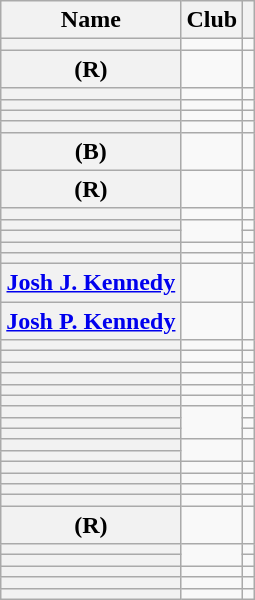<table class="wikitable sortable plainrowheaders" style="text-align:center;">
<tr>
<th scope="col">Name</th>
<th scope="col">Club</th>
<th class="unsortable"></th>
</tr>
<tr>
<th scope="row"></th>
<td></td>
<td></td>
</tr>
<tr>
<th scope="row"> <span>(R)</span></th>
<td></td>
<td></td>
</tr>
<tr>
<th scope="row"></th>
<td></td>
<td></td>
</tr>
<tr>
<th scope="row"></th>
<td></td>
<td></td>
</tr>
<tr>
<th scope="row"></th>
<td></td>
<td></td>
</tr>
<tr>
<th scope="row"></th>
<td></td>
<td></td>
</tr>
<tr>
<th scope="row"> <span>(B)</span></th>
<td></td>
<td></td>
</tr>
<tr>
<th scope="row"> <span>(R)</span></th>
<td></td>
<td></td>
</tr>
<tr>
<th scope="row"></th>
<td></td>
<td></td>
</tr>
<tr>
<th scope="row"></th>
<td rowspan=2></td>
<td></td>
</tr>
<tr>
<th scope="row"></th>
<td></td>
</tr>
<tr>
<th scope="row"></th>
<td></td>
<td></td>
</tr>
<tr>
<th scope="row"></th>
<td></td>
<td></td>
</tr>
<tr>
<th scope="row"><a href='#'>Josh J. Kennedy</a> </th>
<td></td>
<td></td>
</tr>
<tr>
<th scope="row"><a href='#'>Josh P. Kennedy</a> </th>
<td></td>
<td></td>
</tr>
<tr>
<th scope="row"></th>
<td></td>
<td></td>
</tr>
<tr>
<th scope="row"></th>
<td></td>
<td></td>
</tr>
<tr>
<th scope="row"></th>
<td></td>
<td></td>
</tr>
<tr>
<th scope="row"></th>
<td></td>
<td></td>
</tr>
<tr>
<th scope="row"></th>
<td></td>
<td></td>
</tr>
<tr>
<th scope="row"></th>
<td></td>
<td></td>
</tr>
<tr>
<th scope="row"></th>
<td rowspan=3></td>
<td></td>
</tr>
<tr>
<th scope="row"></th>
<td></td>
</tr>
<tr>
<th scope="row"></th>
<td></td>
</tr>
<tr>
<th scope="row"></th>
<td rowspan=2></td>
<td rowspan=2></td>
</tr>
<tr>
<th scope="row"></th>
</tr>
<tr>
<th scope="row"></th>
<td></td>
<td></td>
</tr>
<tr>
<th scope="row"></th>
<td></td>
<td></td>
</tr>
<tr>
<th scope="row"></th>
<td></td>
<td></td>
</tr>
<tr>
<th scope="row"></th>
<td></td>
<td></td>
</tr>
<tr>
<th scope="row"> <span>(R)</span></th>
<td></td>
<td></td>
</tr>
<tr>
<th scope="row"></th>
<td rowspan=2></td>
<td></td>
</tr>
<tr>
<th scope="row"></th>
<td></td>
</tr>
<tr>
<th scope="row"></th>
<td></td>
<td></td>
</tr>
<tr>
<th scope="row"></th>
<td></td>
<td></td>
</tr>
<tr>
<th scope="row"></th>
<td></td>
<td></td>
</tr>
</table>
